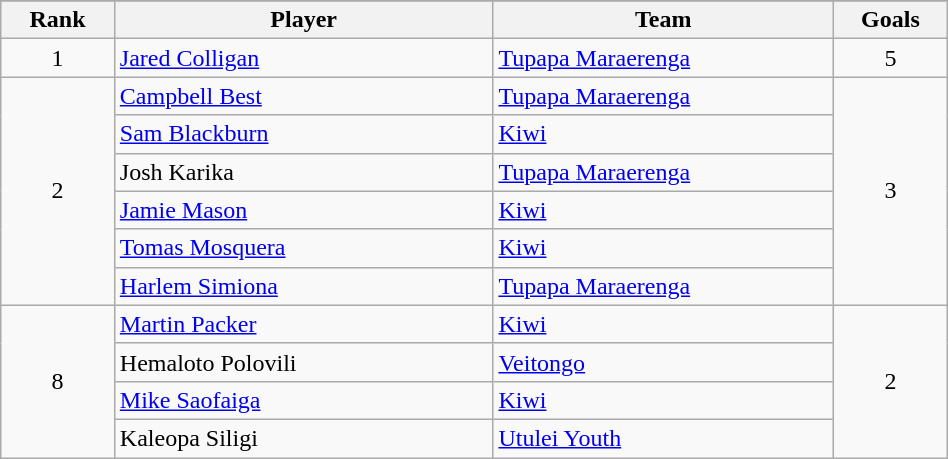<table class="wikitable" style="text-align:center; width:50%;">
<tr>
</tr>
<tr>
<th style="width:12%;">Rank</th>
<th style="width:40%;">Player</th>
<th style="width:36%;">Team</th>
<th style="width:12%;">Goals</th>
</tr>
<tr>
<td>1</td>
<td align=left> <a href='#'>Jared Colligan</a></td>
<td align=left> <a href='#'>Tupapa Maraerenga</a></td>
<td>5</td>
</tr>
<tr>
<td rowspan=6>2</td>
<td align=left> <a href='#'>Campbell Best</a></td>
<td align=left> <a href='#'>Tupapa Maraerenga</a></td>
<td rowspan=6>3</td>
</tr>
<tr>
<td align=left> <a href='#'>Sam Blackburn</a></td>
<td align=left> <a href='#'>Kiwi</a></td>
</tr>
<tr>
<td align=left> Josh Karika</td>
<td align=left> <a href='#'>Tupapa Maraerenga</a></td>
</tr>
<tr>
<td align=left> <a href='#'>Jamie Mason</a></td>
<td align=left> <a href='#'>Kiwi</a></td>
</tr>
<tr>
<td align=left> <a href='#'>Tomas Mosquera</a></td>
<td align=left> <a href='#'>Kiwi</a></td>
</tr>
<tr>
<td align=left> <a href='#'>Harlem Simiona</a></td>
<td align=left> <a href='#'>Tupapa Maraerenga</a></td>
</tr>
<tr>
<td rowspan=4>8</td>
<td align=left> <a href='#'>Martin Packer</a></td>
<td align=left> <a href='#'>Kiwi</a></td>
<td rowspan=4>2</td>
</tr>
<tr>
<td align=left> Hemaloto Polovili</td>
<td align=left> <a href='#'>Veitongo</a></td>
</tr>
<tr>
<td align=left> <a href='#'>Mike Saofaiga</a></td>
<td align=left> <a href='#'>Kiwi</a></td>
</tr>
<tr>
<td align=left> Kaleopa Siligi</td>
<td align=left> <a href='#'>Utulei Youth</a></td>
</tr>
</table>
